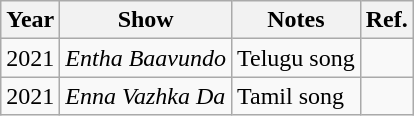<table class="wikitable sortable plainrowheaders">
<tr style="text-align:center;">
<th>Year</th>
<th>Show</th>
<th>Notes</th>
<th>Ref.</th>
</tr>
<tr>
<td>2021</td>
<td><em>Entha Baavundo</em></td>
<td>Telugu song</td>
<td></td>
</tr>
<tr>
<td>2021</td>
<td><em>Enna Vazhka Da</em></td>
<td>Tamil song</td>
<td></td>
</tr>
</table>
